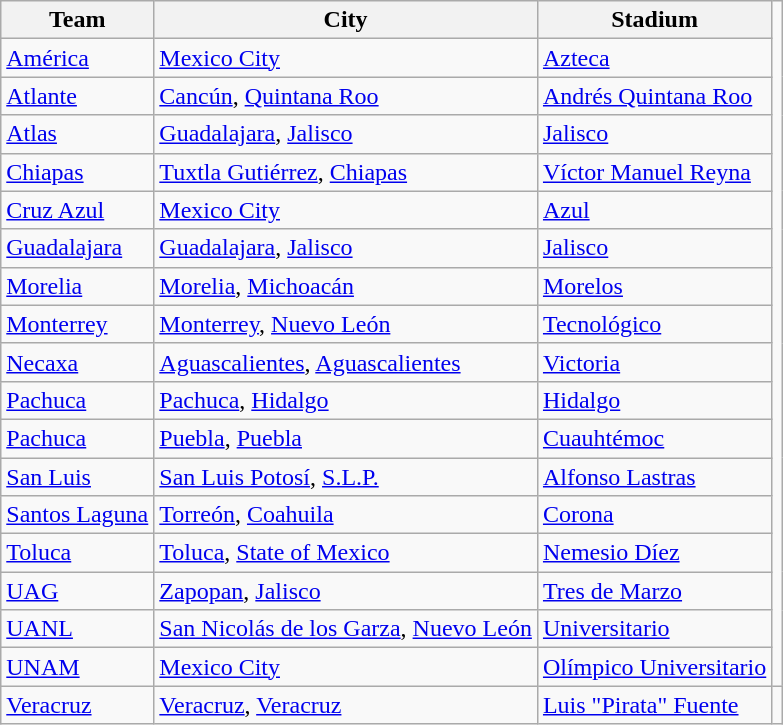<table class="wikitable" class="toccolours sortable">
<tr>
<th>Team</th>
<th>City</th>
<th>Stadium</th>
</tr>
<tr>
<td><a href='#'>América</a></td>
<td><a href='#'>Mexico City</a></td>
<td><a href='#'>Azteca</a></td>
</tr>
<tr>
<td><a href='#'>Atlante</a></td>
<td><a href='#'>Cancún</a>, <a href='#'>Quintana Roo</a></td>
<td><a href='#'>Andrés Quintana Roo</a></td>
</tr>
<tr>
<td><a href='#'>Atlas</a></td>
<td><a href='#'>Guadalajara</a>, <a href='#'>Jalisco</a></td>
<td><a href='#'>Jalisco</a></td>
</tr>
<tr>
<td><a href='#'>Chiapas</a></td>
<td><a href='#'>Tuxtla Gutiérrez</a>, <a href='#'>Chiapas</a></td>
<td><a href='#'>Víctor Manuel Reyna</a></td>
</tr>
<tr>
<td><a href='#'>Cruz Azul</a></td>
<td><a href='#'>Mexico City</a></td>
<td><a href='#'>Azul</a></td>
</tr>
<tr>
<td><a href='#'>Guadalajara</a></td>
<td><a href='#'>Guadalajara</a>, <a href='#'>Jalisco</a></td>
<td><a href='#'>Jalisco</a></td>
</tr>
<tr>
<td><a href='#'>Morelia</a></td>
<td><a href='#'>Morelia</a>, <a href='#'>Michoacán</a></td>
<td><a href='#'>Morelos</a></td>
</tr>
<tr>
<td><a href='#'>Monterrey</a></td>
<td><a href='#'>Monterrey</a>, <a href='#'>Nuevo León</a></td>
<td><a href='#'>Tecnológico</a></td>
</tr>
<tr>
<td><a href='#'>Necaxa</a></td>
<td><a href='#'>Aguascalientes</a>, <a href='#'>Aguascalientes</a></td>
<td><a href='#'>Victoria</a></td>
</tr>
<tr>
<td><a href='#'>Pachuca</a></td>
<td><a href='#'>Pachuca</a>, <a href='#'>Hidalgo</a></td>
<td><a href='#'>Hidalgo</a></td>
</tr>
<tr>
<td><a href='#'>Pachuca</a></td>
<td><a href='#'>Puebla</a>, <a href='#'>Puebla</a></td>
<td><a href='#'>Cuauhtémoc</a></td>
</tr>
<tr>
<td><a href='#'>San Luis</a></td>
<td><a href='#'>San Luis Potosí</a>, <a href='#'>S.L.P.</a></td>
<td><a href='#'>Alfonso Lastras</a></td>
</tr>
<tr>
<td><a href='#'>Santos Laguna</a></td>
<td><a href='#'>Torreón</a>, <a href='#'>Coahuila</a></td>
<td><a href='#'>Corona</a></td>
</tr>
<tr>
<td><a href='#'>Toluca</a></td>
<td><a href='#'>Toluca</a>, <a href='#'>State of Mexico</a></td>
<td><a href='#'>Nemesio Díez</a></td>
</tr>
<tr>
<td><a href='#'>UAG</a></td>
<td><a href='#'>Zapopan</a>, <a href='#'>Jalisco</a></td>
<td><a href='#'>Tres de Marzo</a></td>
</tr>
<tr>
<td><a href='#'>UANL</a></td>
<td><a href='#'>San Nicolás de los Garza</a>, <a href='#'>Nuevo León</a></td>
<td><a href='#'>Universitario</a></td>
</tr>
<tr>
<td><a href='#'>UNAM</a></td>
<td><a href='#'>Mexico City</a></td>
<td><a href='#'>Olímpico Universitario</a></td>
</tr>
<tr>
<td><a href='#'>Veracruz</a></td>
<td><a href='#'>Veracruz</a>, <a href='#'>Veracruz</a></td>
<td><a href='#'>Luis "Pirata" Fuente</a></td>
<td></td>
</tr>
</table>
